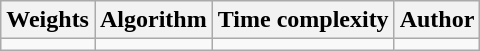<table class=wikitable>
<tr>
<th>Weights</th>
<th>Algorithm</th>
<th>Time complexity</th>
<th>Author</th>
</tr>
<tr>
<td></td>
<td></td>
<td></td>
<td></td>
</tr>
</table>
